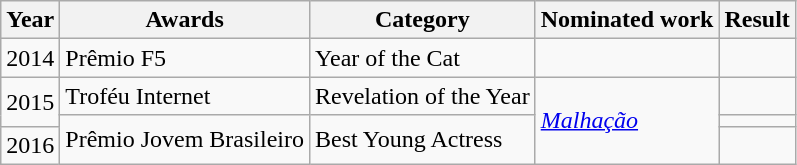<table class="wikitable">
<tr>
<th>Year</th>
<th>Awards</th>
<th>Category</th>
<th>Nominated work</th>
<th>Result</th>
</tr>
<tr>
<td>2014</td>
<td>Prêmio F5</td>
<td>Year of the Cat</td>
<td></td>
<td></td>
</tr>
<tr>
<td rowspan="2">2015</td>
<td>Troféu Internet</td>
<td>Revelation of the Year</td>
<td rowspan="3"><em><a href='#'>Malhação</a></em></td>
<td></td>
</tr>
<tr>
<td rowspan="2">Prêmio Jovem Brasileiro</td>
<td rowspan="2">Best Young Actress</td>
<td></td>
</tr>
<tr>
<td>2016</td>
<td></td>
</tr>
</table>
